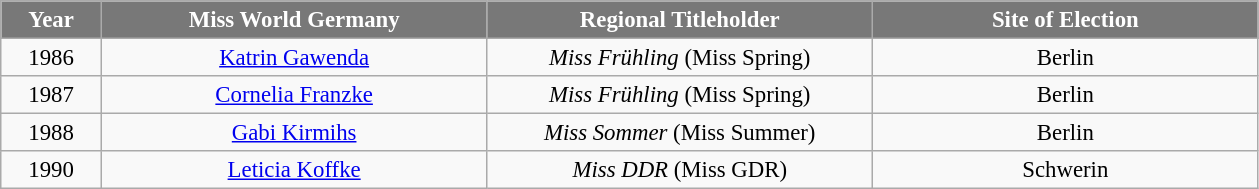<table class="wikitable sortable" style="font-size: 95%; text-align:center">
<tr>
<th width="60" style="background-color:#787878;color:#FFFFFF;">Year</th>
<th width="250" style="background-color:#787878;color:#FFFFFF;">Miss World Germany</th>
<th width="250" style="background-color:#787878;color:#FFFFFF;">Regional Titleholder</th>
<th width="250" style="background-color:#787878;color:#FFFFFF;">Site of Election</th>
</tr>
<tr>
<td>1986</td>
<td><a href='#'>Katrin Gawenda</a></td>
<td><em>Miss Frühling</em> (Miss Spring)</td>
<td>Berlin</td>
</tr>
<tr>
<td>1987</td>
<td><a href='#'>Cornelia Franzke</a></td>
<td><em>Miss Frühling</em> (Miss Spring)</td>
<td>Berlin</td>
</tr>
<tr>
<td>1988</td>
<td><a href='#'>Gabi Kirmihs</a></td>
<td><em>Miss Sommer</em> (Miss Summer)</td>
<td>Berlin</td>
</tr>
<tr>
<td>1990</td>
<td><a href='#'>Leticia Koffke</a></td>
<td><em>Miss DDR</em> (Miss GDR)</td>
<td>Schwerin</td>
</tr>
</table>
